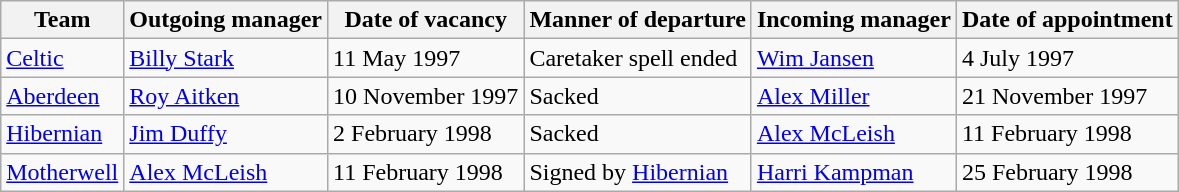<table class="wikitable sortable">
<tr>
<th>Team</th>
<th>Outgoing manager</th>
<th>Date of vacancy</th>
<th>Manner of departure</th>
<th>Incoming manager</th>
<th>Date of appointment</th>
</tr>
<tr>
<td><a href='#'>Celtic</a></td>
<td> <a href='#'>Billy Stark</a></td>
<td>11 May 1997</td>
<td>Caretaker spell ended</td>
<td> <a href='#'>Wim Jansen</a></td>
<td>4 July 1997</td>
</tr>
<tr>
<td><a href='#'>Aberdeen</a></td>
<td> <a href='#'>Roy Aitken</a></td>
<td>10 November 1997</td>
<td>Sacked</td>
<td> <a href='#'>Alex Miller</a></td>
<td>21 November 1997</td>
</tr>
<tr>
<td><a href='#'>Hibernian</a></td>
<td> <a href='#'>Jim Duffy</a></td>
<td>2 February 1998</td>
<td>Sacked</td>
<td> <a href='#'>Alex McLeish</a></td>
<td>11 February 1998</td>
</tr>
<tr>
<td><a href='#'>Motherwell</a></td>
<td> <a href='#'>Alex McLeish</a></td>
<td>11 February 1998</td>
<td>Signed by <a href='#'>Hibernian</a></td>
<td> <a href='#'>Harri Kampman</a></td>
<td>25 February 1998</td>
</tr>
</table>
